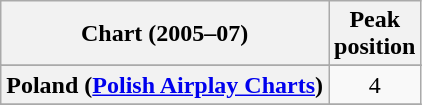<table class="wikitable plainrowheaders sortable">
<tr>
<th scope="col">Chart (2005–07)</th>
<th scope="col">Peak<br>position</th>
</tr>
<tr>
</tr>
<tr>
<th scope="row">Poland (<a href='#'>Polish Airplay Charts</a>)</th>
<td align="center">4</td>
</tr>
<tr>
</tr>
</table>
